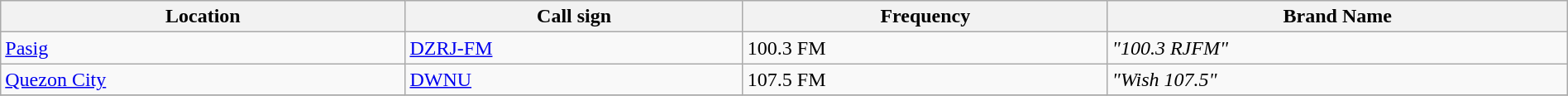<table class="wikitable sortable" width="100%">
<tr>
<th>Location</th>
<th>Call sign</th>
<th>Frequency</th>
<th>Brand Name</th>
</tr>
<tr>
<td><a href='#'>Pasig</a></td>
<td><a href='#'>DZRJ-FM</a></td>
<td>100.3 FM</td>
<td><em>"100.3 RJFM"</em></td>
</tr>
<tr>
<td><a href='#'>Quezon City</a></td>
<td><a href='#'>DWNU</a></td>
<td>107.5 FM</td>
<td><em>"Wish 107.5"</em></td>
</tr>
<tr>
</tr>
</table>
